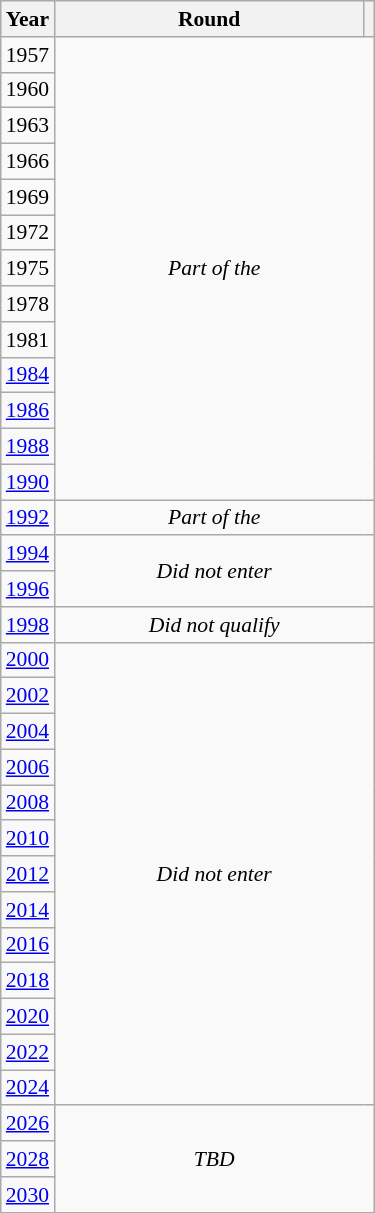<table class="wikitable" style="text-align: center; font-size:90%">
<tr>
<th>Year</th>
<th style="width:200px">Round</th>
<th></th>
</tr>
<tr>
<td>1957</td>
<td colspan="2" rowspan="13"><em>Part of the </em></td>
</tr>
<tr>
<td>1960</td>
</tr>
<tr>
<td>1963</td>
</tr>
<tr>
<td>1966</td>
</tr>
<tr>
<td>1969</td>
</tr>
<tr>
<td>1972</td>
</tr>
<tr>
<td>1975</td>
</tr>
<tr>
<td>1978</td>
</tr>
<tr>
<td>1981</td>
</tr>
<tr>
<td><a href='#'>1984</a></td>
</tr>
<tr>
<td><a href='#'>1986</a></td>
</tr>
<tr>
<td><a href='#'>1988</a></td>
</tr>
<tr>
<td><a href='#'>1990</a></td>
</tr>
<tr>
<td><a href='#'>1992</a></td>
<td colspan="2"><em>Part of the </em></td>
</tr>
<tr>
<td><a href='#'>1994</a></td>
<td colspan="2" rowspan="2"><em>Did not enter</em></td>
</tr>
<tr>
<td><a href='#'>1996</a></td>
</tr>
<tr>
<td><a href='#'>1998</a></td>
<td colspan="2"><em>Did not qualify</em></td>
</tr>
<tr>
<td><a href='#'>2000</a></td>
<td colspan="2" rowspan="13"><em>Did not enter</em></td>
</tr>
<tr>
<td><a href='#'>2002</a></td>
</tr>
<tr>
<td><a href='#'>2004</a></td>
</tr>
<tr>
<td><a href='#'>2006</a></td>
</tr>
<tr>
<td><a href='#'>2008</a></td>
</tr>
<tr>
<td><a href='#'>2010</a></td>
</tr>
<tr>
<td><a href='#'>2012</a></td>
</tr>
<tr>
<td><a href='#'>2014</a></td>
</tr>
<tr>
<td><a href='#'>2016</a></td>
</tr>
<tr>
<td><a href='#'>2018</a></td>
</tr>
<tr>
<td><a href='#'>2020</a></td>
</tr>
<tr>
<td><a href='#'>2022</a></td>
</tr>
<tr>
<td><a href='#'>2024</a></td>
</tr>
<tr>
<td><a href='#'>2026</a></td>
<td colspan="2" rowspan="3"><em>TBD</em></td>
</tr>
<tr>
<td><a href='#'>2028</a></td>
</tr>
<tr>
<td><a href='#'>2030</a></td>
</tr>
</table>
